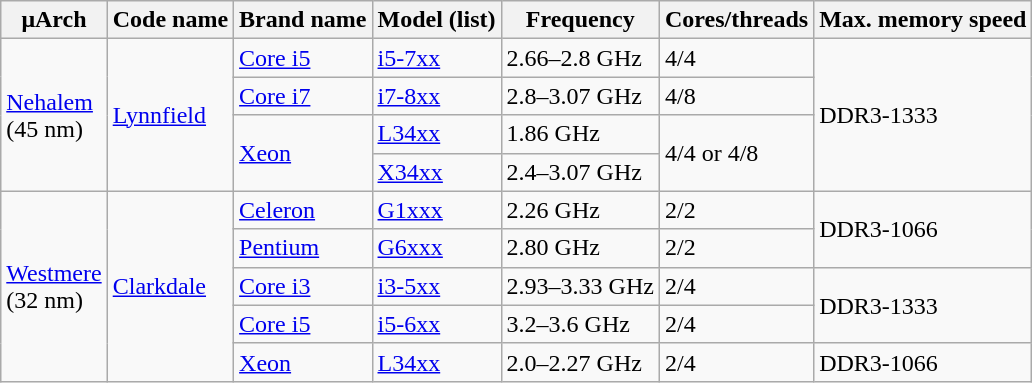<table class="wikitable">
<tr>
<th>μArch</th>
<th>Code name</th>
<th>Brand name</th>
<th>Model (list)</th>
<th>Frequency</th>
<th>Cores/threads</th>
<th>Max. memory speed</th>
</tr>
<tr>
<td rowspan=4><a href='#'>Nehalem</a><br>(45 nm)</td>
<td rowspan=4><a href='#'>Lynnfield</a></td>
<td><a href='#'>Core i5</a></td>
<td><a href='#'>i5-7xx</a></td>
<td>2.66–2.8 GHz</td>
<td>4/4</td>
<td rowspan=4>DDR3-1333</td>
</tr>
<tr>
<td><a href='#'>Core i7</a></td>
<td><a href='#'>i7-8xx</a></td>
<td>2.8–3.07 GHz</td>
<td>4/8</td>
</tr>
<tr>
<td rowspan=2><a href='#'>Xeon</a></td>
<td><a href='#'>L34xx</a></td>
<td>1.86 GHz</td>
<td rowspan=2>4/4 or 4/8</td>
</tr>
<tr>
<td><a href='#'>X34xx</a></td>
<td>2.4–3.07 GHz</td>
</tr>
<tr>
<td rowspan=5><a href='#'>Westmere</a><br>(32 nm)</td>
<td rowspan=5><a href='#'>Clarkdale</a></td>
<td><a href='#'>Celeron</a></td>
<td><a href='#'>G1xxx</a></td>
<td>2.26 GHz</td>
<td>2/2</td>
<td rowspan=2>DDR3-1066</td>
</tr>
<tr>
<td><a href='#'>Pentium</a></td>
<td><a href='#'>G6xxx</a></td>
<td>2.80 GHz</td>
<td>2/2</td>
</tr>
<tr>
<td><a href='#'>Core i3</a></td>
<td><a href='#'>i3-5xx</a></td>
<td>2.93–3.33 GHz</td>
<td>2/4</td>
<td rowspan=2>DDR3-1333</td>
</tr>
<tr>
<td><a href='#'>Core i5</a></td>
<td><a href='#'>i5-6xx</a></td>
<td>3.2–3.6 GHz</td>
<td>2/4</td>
</tr>
<tr>
<td><a href='#'>Xeon</a></td>
<td><a href='#'>L34xx</a></td>
<td>2.0–2.27 GHz</td>
<td>2/4</td>
<td>DDR3-1066</td>
</tr>
</table>
